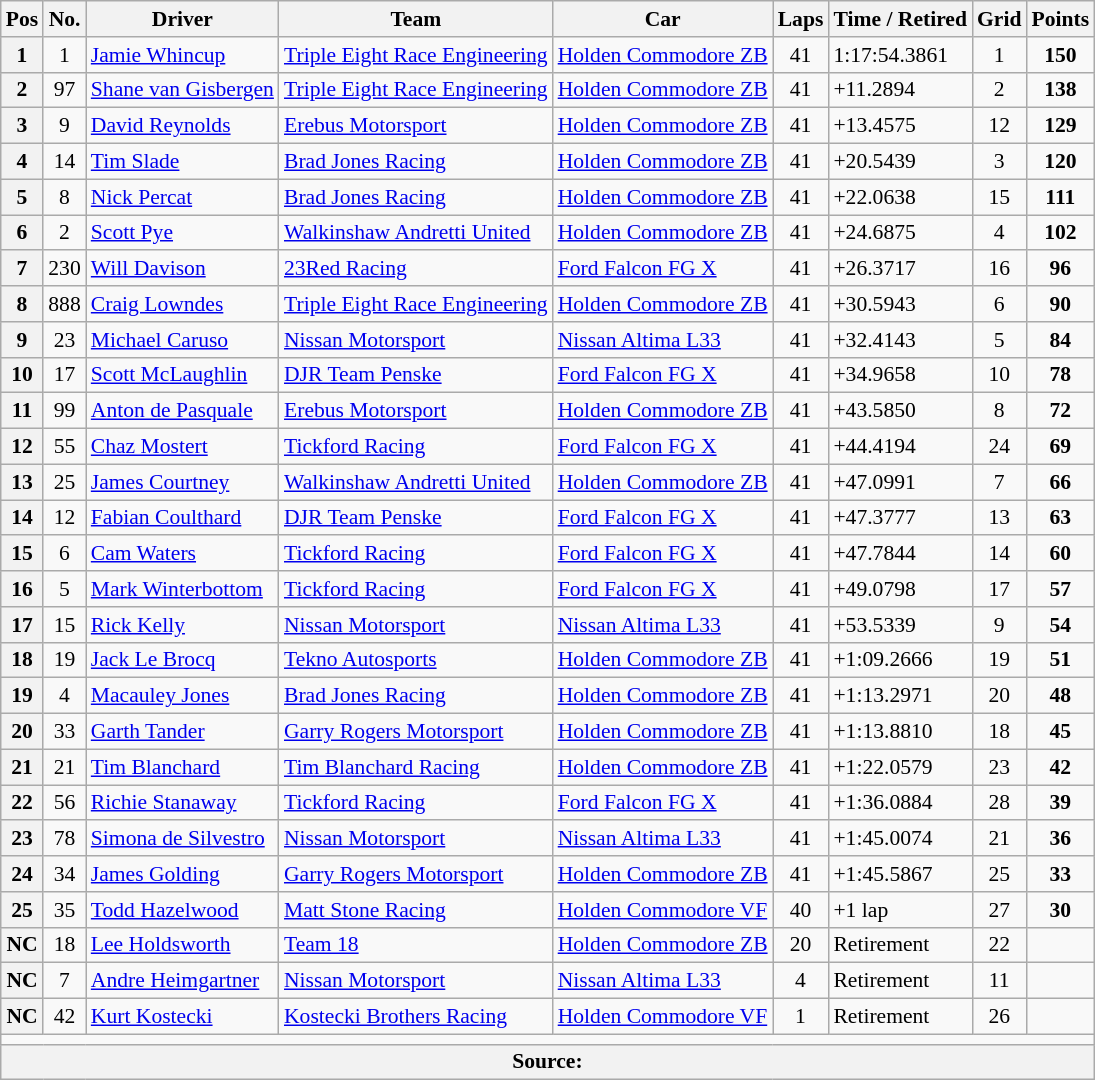<table class="wikitable" style="font-size:90%;">
<tr>
<th>Pos</th>
<th>No.</th>
<th>Driver</th>
<th>Team</th>
<th>Car</th>
<th>Laps</th>
<th>Time / Retired</th>
<th>Grid</th>
<th>Points</th>
</tr>
<tr>
<th>1</th>
<td align="center">1</td>
<td> <a href='#'>Jamie Whincup</a></td>
<td><a href='#'>Triple Eight Race Engineering</a></td>
<td><a href='#'>Holden Commodore ZB</a></td>
<td align="center">41</td>
<td>1:17:54.3861</td>
<td align="center">1</td>
<td align="center"><strong>150</strong></td>
</tr>
<tr>
<th>2</th>
<td align="center">97</td>
<td> <a href='#'>Shane van Gisbergen</a></td>
<td><a href='#'>Triple Eight Race Engineering</a></td>
<td><a href='#'>Holden Commodore ZB</a></td>
<td align="center">41</td>
<td>+11.2894</td>
<td align="center">2</td>
<td align="center"><strong>138</strong></td>
</tr>
<tr>
<th>3</th>
<td align="center">9</td>
<td> <a href='#'>David Reynolds</a></td>
<td><a href='#'>Erebus Motorsport</a></td>
<td><a href='#'>Holden Commodore ZB</a></td>
<td align="center">41</td>
<td>+13.4575</td>
<td align="center">12</td>
<td align="center"><strong>129</strong></td>
</tr>
<tr>
<th>4</th>
<td align="center">14</td>
<td> <a href='#'>Tim Slade</a></td>
<td><a href='#'>Brad Jones Racing</a></td>
<td><a href='#'>Holden Commodore ZB</a></td>
<td align="center">41</td>
<td>+20.5439</td>
<td align="center">3</td>
<td align="center"><strong>120</strong></td>
</tr>
<tr>
<th>5</th>
<td align="center">8</td>
<td> <a href='#'>Nick Percat</a></td>
<td><a href='#'>Brad Jones Racing</a></td>
<td><a href='#'>Holden Commodore ZB</a></td>
<td align="center">41</td>
<td>+22.0638</td>
<td align="center">15</td>
<td align="center"><strong>111</strong></td>
</tr>
<tr>
<th>6</th>
<td align="center">2</td>
<td> <a href='#'>Scott Pye</a></td>
<td><a href='#'>Walkinshaw Andretti United</a></td>
<td><a href='#'>Holden Commodore ZB</a></td>
<td align="center">41</td>
<td>+24.6875</td>
<td align="center">4</td>
<td align="center"><strong>102</strong></td>
</tr>
<tr>
<th>7</th>
<td align="center">230</td>
<td> <a href='#'>Will Davison</a></td>
<td><a href='#'>23Red Racing</a></td>
<td><a href='#'>Ford Falcon FG X</a></td>
<td align="center">41</td>
<td>+26.3717</td>
<td align="center">16</td>
<td align="center"><strong>96</strong></td>
</tr>
<tr>
<th>8</th>
<td align="center">888</td>
<td> <a href='#'>Craig Lowndes</a></td>
<td><a href='#'>Triple Eight Race Engineering</a></td>
<td><a href='#'>Holden Commodore ZB</a></td>
<td align="center">41</td>
<td>+30.5943</td>
<td align="center">6</td>
<td align="center"><strong>90</strong></td>
</tr>
<tr>
<th>9</th>
<td align="center">23</td>
<td> <a href='#'>Michael Caruso</a></td>
<td><a href='#'>Nissan Motorsport</a></td>
<td><a href='#'>Nissan Altima L33</a></td>
<td align="center">41</td>
<td>+32.4143</td>
<td align="center">5</td>
<td align="center"><strong>84</strong></td>
</tr>
<tr>
<th>10</th>
<td align="center">17</td>
<td> <a href='#'>Scott McLaughlin</a></td>
<td><a href='#'>DJR Team Penske</a></td>
<td><a href='#'>Ford Falcon FG X</a></td>
<td align="center">41</td>
<td>+34.9658</td>
<td align="center">10</td>
<td align="center"><strong>78</strong></td>
</tr>
<tr>
<th>11</th>
<td align="center">99</td>
<td> <a href='#'>Anton de Pasquale</a></td>
<td><a href='#'>Erebus Motorsport</a></td>
<td><a href='#'>Holden Commodore ZB</a></td>
<td align="center">41</td>
<td>+43.5850</td>
<td align="center">8</td>
<td align="center"><strong>72</strong></td>
</tr>
<tr>
<th>12</th>
<td align="center">55</td>
<td> <a href='#'>Chaz Mostert</a></td>
<td><a href='#'>Tickford Racing</a></td>
<td><a href='#'>Ford Falcon FG X</a></td>
<td align="center">41</td>
<td>+44.4194</td>
<td align="center">24</td>
<td align="center"><strong>69</strong></td>
</tr>
<tr>
<th>13</th>
<td align="center">25</td>
<td> <a href='#'>James Courtney</a></td>
<td><a href='#'>Walkinshaw Andretti United</a></td>
<td><a href='#'>Holden Commodore ZB</a></td>
<td align="center">41</td>
<td>+47.0991</td>
<td align="center">7</td>
<td align="center"><strong>66</strong></td>
</tr>
<tr>
<th>14</th>
<td align="center">12</td>
<td> <a href='#'>Fabian Coulthard</a></td>
<td><a href='#'>DJR Team Penske</a></td>
<td><a href='#'>Ford Falcon FG X</a></td>
<td align="center">41</td>
<td>+47.3777</td>
<td align="center">13</td>
<td align="center"><strong>63</strong></td>
</tr>
<tr>
<th>15</th>
<td align="center">6</td>
<td> <a href='#'>Cam Waters</a></td>
<td><a href='#'>Tickford Racing</a></td>
<td><a href='#'>Ford Falcon FG X</a></td>
<td align="center">41</td>
<td>+47.7844</td>
<td align="center">14</td>
<td align="center"><strong>60</strong></td>
</tr>
<tr>
<th>16</th>
<td align="center">5</td>
<td> <a href='#'>Mark Winterbottom</a></td>
<td><a href='#'>Tickford Racing</a></td>
<td><a href='#'>Ford Falcon FG X</a></td>
<td align="center">41</td>
<td>+49.0798</td>
<td align="center">17</td>
<td align="center"><strong>57</strong></td>
</tr>
<tr>
<th>17</th>
<td align="center">15</td>
<td> <a href='#'>Rick Kelly</a></td>
<td><a href='#'>Nissan Motorsport</a></td>
<td><a href='#'>Nissan Altima L33</a></td>
<td align="center">41</td>
<td>+53.5339</td>
<td align="center">9</td>
<td align="center"><strong>54</strong></td>
</tr>
<tr>
<th>18</th>
<td align="center">19</td>
<td> <a href='#'>Jack Le Brocq</a></td>
<td><a href='#'>Tekno Autosports</a></td>
<td><a href='#'>Holden Commodore ZB</a></td>
<td align="center">41</td>
<td>+1:09.2666</td>
<td align="center">19</td>
<td align="center"><strong>51</strong></td>
</tr>
<tr>
<th>19</th>
<td align="center">4</td>
<td> <a href='#'>Macauley Jones</a></td>
<td><a href='#'>Brad Jones Racing</a></td>
<td><a href='#'>Holden Commodore ZB</a></td>
<td align="center">41</td>
<td>+1:13.2971</td>
<td align="center">20</td>
<td align="center"><strong>48</strong></td>
</tr>
<tr>
<th>20</th>
<td align="center">33</td>
<td> <a href='#'>Garth Tander</a></td>
<td><a href='#'>Garry Rogers Motorsport</a></td>
<td><a href='#'>Holden Commodore ZB</a></td>
<td align="center">41</td>
<td>+1:13.8810</td>
<td align="center">18</td>
<td align="center"><strong>45</strong></td>
</tr>
<tr>
<th>21</th>
<td align="center">21</td>
<td> <a href='#'>Tim Blanchard</a></td>
<td><a href='#'>Tim Blanchard Racing</a></td>
<td><a href='#'>Holden Commodore ZB</a></td>
<td align="center">41</td>
<td>+1:22.0579</td>
<td align="center">23</td>
<td align="center"><strong>42</strong></td>
</tr>
<tr>
<th>22</th>
<td align="center">56</td>
<td> <a href='#'>Richie Stanaway</a></td>
<td><a href='#'>Tickford Racing</a></td>
<td><a href='#'>Ford Falcon FG X</a></td>
<td align="center">41</td>
<td>+1:36.0884</td>
<td align="center">28</td>
<td align="center"><strong>39</strong></td>
</tr>
<tr>
<th>23</th>
<td align="center">78</td>
<td> <a href='#'>Simona de Silvestro</a></td>
<td><a href='#'>Nissan Motorsport</a></td>
<td><a href='#'>Nissan Altima L33</a></td>
<td align="center">41</td>
<td>+1:45.0074</td>
<td align="center">21</td>
<td align="center"><strong>36</strong></td>
</tr>
<tr>
<th>24</th>
<td align="center">34</td>
<td> <a href='#'>James Golding</a></td>
<td><a href='#'>Garry Rogers Motorsport</a></td>
<td><a href='#'>Holden Commodore ZB</a></td>
<td align="center">41</td>
<td>+1:45.5867</td>
<td align="center">25</td>
<td align="center"><strong>33</strong></td>
</tr>
<tr>
<th>25</th>
<td align="center">35</td>
<td> <a href='#'>Todd Hazelwood</a></td>
<td><a href='#'>Matt Stone Racing</a></td>
<td><a href='#'>Holden Commodore VF</a></td>
<td align="center">40</td>
<td>+1 lap</td>
<td align="center">27</td>
<td align="center"><strong>30</strong></td>
</tr>
<tr>
<th>NC</th>
<td align="center">18</td>
<td> <a href='#'>Lee Holdsworth</a></td>
<td><a href='#'>Team 18</a></td>
<td><a href='#'>Holden Commodore ZB</a></td>
<td align="center">20</td>
<td>Retirement</td>
<td align="center">22</td>
<td align="center"></td>
</tr>
<tr>
<th>NC</th>
<td align="center">7</td>
<td> <a href='#'>Andre Heimgartner</a></td>
<td><a href='#'>Nissan Motorsport</a></td>
<td><a href='#'>Nissan Altima L33</a></td>
<td align="center">4</td>
<td>Retirement</td>
<td align="center">11</td>
<td align="center"></td>
</tr>
<tr>
<th>NC</th>
<td align="center">42</td>
<td> <a href='#'>Kurt Kostecki</a></td>
<td><a href='#'>Kostecki Brothers Racing</a></td>
<td><a href='#'>Holden Commodore VF</a></td>
<td align="center">1</td>
<td>Retirement</td>
<td align="center">26</td>
<td align="center"></td>
</tr>
<tr>
<td colspan="9" align="center"></td>
</tr>
<tr>
<th colspan="9">Source:</th>
</tr>
</table>
